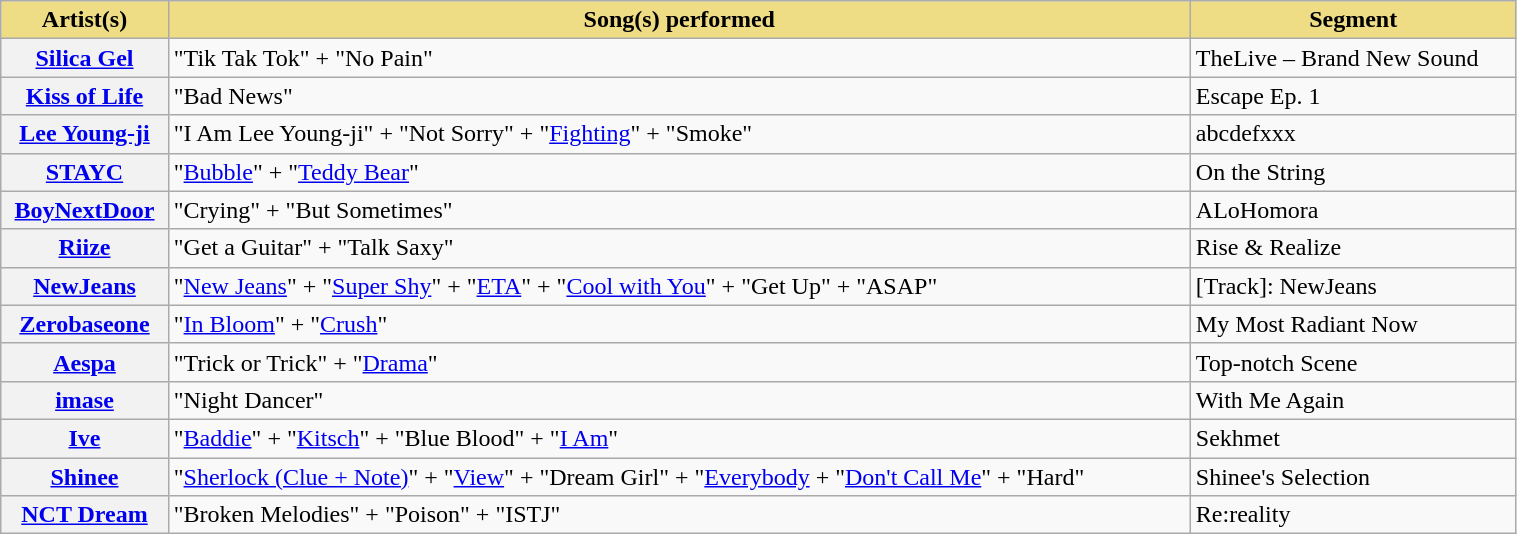<table class="wikitable plainrowheaders" style="width:80%">
<tr>
<th scope="col" style="background-color:#EEDD85">Artist(s)</th>
<th scope="col" style="background-color:#EEDD85">Song(s) performed</th>
<th scope="col" style="background-color:#EEDD85">Segment</th>
</tr>
<tr>
<th scope="row"><a href='#'>Silica Gel</a></th>
<td>"Tik Tak Tok" + "No Pain"</td>
<td>TheLive – Brand New Sound</td>
</tr>
<tr>
<th scope="row"><a href='#'>Kiss of Life</a></th>
<td>"Bad News"</td>
<td>Escape Ep. 1</td>
</tr>
<tr>
<th scope="row"><a href='#'>Lee Young-ji</a></th>
<td>"I Am Lee Young-ji" + "Not Sorry" + "<a href='#'>Fighting</a>" + "Smoke"</td>
<td>abcdefxxx</td>
</tr>
<tr>
<th scope="row"><a href='#'>STAYC</a></th>
<td>"<a href='#'>Bubble</a>" + "<a href='#'>Teddy Bear</a>"</td>
<td>On the String</td>
</tr>
<tr>
<th scope="row"><a href='#'>BoyNextDoor</a></th>
<td>"Crying" + "But Sometimes"</td>
<td>ALoHomora</td>
</tr>
<tr>
<th scope="row"><a href='#'>Riize</a></th>
<td>"Get a Guitar" + "Talk Saxy"</td>
<td>Rise & Realize</td>
</tr>
<tr>
<th scope="row"><a href='#'>NewJeans</a></th>
<td>"<a href='#'>New Jeans</a>" + "<a href='#'>Super Shy</a>" + "<a href='#'>ETA</a>" + "<a href='#'>Cool with You</a>" + "Get Up" + "ASAP"</td>
<td>[Track]: NewJeans</td>
</tr>
<tr>
<th scope="row"><a href='#'>Zerobaseone</a></th>
<td>"<a href='#'>In Bloom</a>" + "<a href='#'>Crush</a>"</td>
<td>My Most Radiant Now</td>
</tr>
<tr>
<th scope="row"><a href='#'>Aespa</a></th>
<td>"Trick or Trick" + "<a href='#'>Drama</a>"</td>
<td>Top-notch Scene</td>
</tr>
<tr>
<th scope="row"><a href='#'>imase</a></th>
<td>"Night Dancer"</td>
<td>With Me Again</td>
</tr>
<tr>
<th scope="row"><a href='#'>Ive</a></th>
<td>"<a href='#'>Baddie</a>" + "<a href='#'>Kitsch</a>" + "Blue Blood" + "<a href='#'>I Am</a>"</td>
<td>Sekhmet</td>
</tr>
<tr>
<th scope="row"><a href='#'>Shinee</a></th>
<td>"<a href='#'>Sherlock (Clue + Note)</a>" + "<a href='#'>View</a>" + "Dream Girl" + "<a href='#'>Everybody</a> + "<a href='#'>Don't Call Me</a>" + "Hard"</td>
<td>Shinee's Selection</td>
</tr>
<tr>
<th scope="row"><a href='#'>NCT Dream</a></th>
<td>"Broken Melodies" + "Poison" + "ISTJ"</td>
<td>Re:reality</td>
</tr>
</table>
